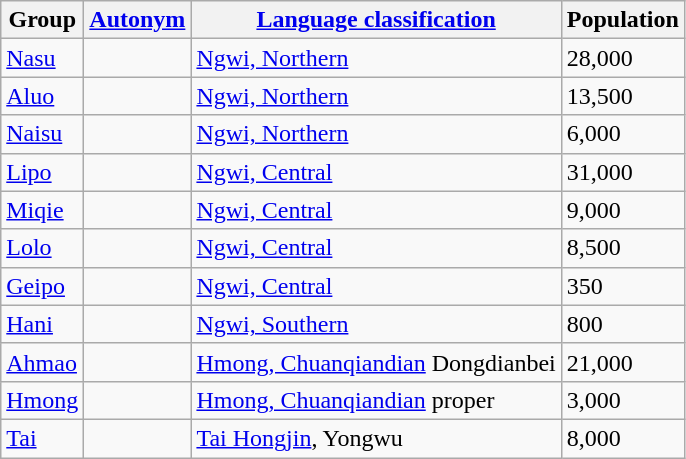<table class="wikitable sortable">
<tr>
<th>Group</th>
<th><a href='#'>Autonym</a></th>
<th><a href='#'>Language classification</a></th>
<th>Population</th>
</tr>
<tr>
<td><a href='#'>Nasu</a></td>
<td></td>
<td><a href='#'>Ngwi, Northern</a></td>
<td>28,000</td>
</tr>
<tr>
<td><a href='#'>Aluo</a></td>
<td></td>
<td><a href='#'>Ngwi, Northern</a></td>
<td>13,500</td>
</tr>
<tr>
<td><a href='#'>Naisu</a></td>
<td></td>
<td><a href='#'>Ngwi, Northern</a></td>
<td>6,000</td>
</tr>
<tr>
<td><a href='#'>Lipo</a></td>
<td></td>
<td><a href='#'>Ngwi, Central</a></td>
<td>31,000</td>
</tr>
<tr>
<td><a href='#'>Miqie</a></td>
<td></td>
<td><a href='#'>Ngwi, Central</a></td>
<td>9,000</td>
</tr>
<tr>
<td><a href='#'>Lolo</a></td>
<td></td>
<td><a href='#'>Ngwi, Central</a></td>
<td>8,500</td>
</tr>
<tr>
<td><a href='#'>Geipo</a></td>
<td></td>
<td><a href='#'>Ngwi, Central</a></td>
<td>350</td>
</tr>
<tr>
<td><a href='#'>Hani</a></td>
<td></td>
<td><a href='#'>Ngwi, Southern</a></td>
<td>800</td>
</tr>
<tr>
<td><a href='#'>Ahmao</a></td>
<td></td>
<td><a href='#'>Hmong, Chuanqiandian</a> Dongdianbei</td>
<td>21,000</td>
</tr>
<tr>
<td><a href='#'>Hmong</a></td>
<td></td>
<td><a href='#'>Hmong, Chuanqiandian</a> proper</td>
<td>3,000</td>
</tr>
<tr>
<td><a href='#'>Tai</a></td>
<td></td>
<td><a href='#'>Tai Hongjin</a>, Yongwu</td>
<td>8,000</td>
</tr>
</table>
